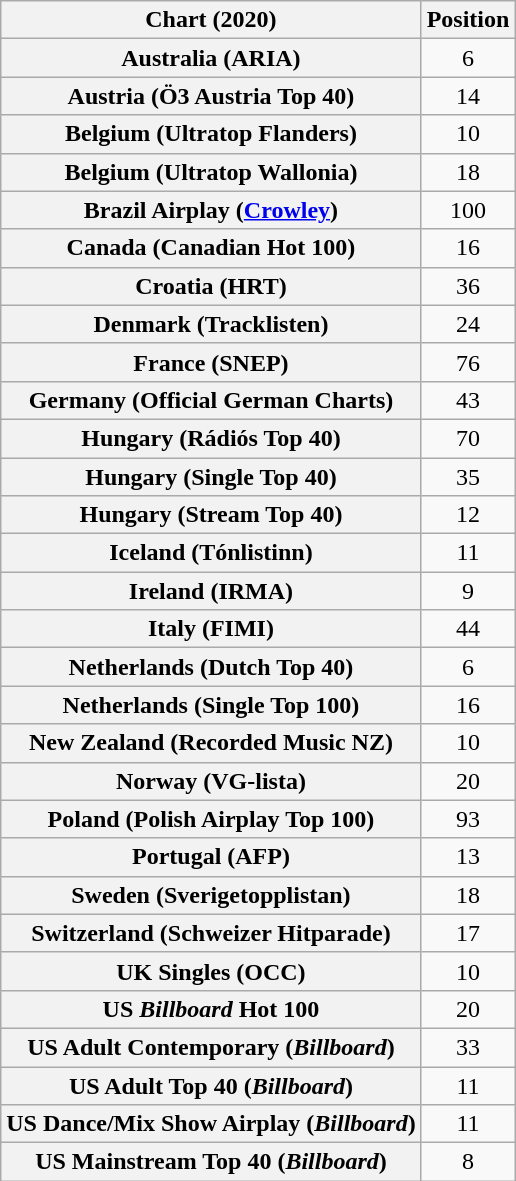<table class="wikitable sortable plainrowheaders" style="text-align:center">
<tr>
<th scope="col">Chart (2020)</th>
<th scope="col">Position</th>
</tr>
<tr>
<th scope="row">Australia (ARIA)</th>
<td>6</td>
</tr>
<tr>
<th scope="row">Austria (Ö3 Austria Top 40)</th>
<td>14</td>
</tr>
<tr>
<th scope="row">Belgium (Ultratop Flanders)</th>
<td>10</td>
</tr>
<tr>
<th scope="row">Belgium (Ultratop Wallonia)</th>
<td>18</td>
</tr>
<tr>
<th scope="row">Brazil Airplay (<a href='#'>Crowley</a>)</th>
<td>100</td>
</tr>
<tr>
<th scope="row">Canada (Canadian Hot 100)</th>
<td>16</td>
</tr>
<tr>
<th scope="row">Croatia (HRT)</th>
<td>36</td>
</tr>
<tr>
<th scope="row">Denmark (Tracklisten)</th>
<td>24</td>
</tr>
<tr>
<th scope="row">France (SNEP)</th>
<td>76</td>
</tr>
<tr>
<th scope="row">Germany (Official German Charts)</th>
<td>43</td>
</tr>
<tr>
<th scope="row">Hungary (Rádiós Top 40)</th>
<td>70</td>
</tr>
<tr>
<th scope="row">Hungary (Single Top 40)</th>
<td>35</td>
</tr>
<tr>
<th scope="row">Hungary (Stream Top 40)</th>
<td>12</td>
</tr>
<tr>
<th scope="row">Iceland (Tónlistinn)</th>
<td>11</td>
</tr>
<tr>
<th scope="row">Ireland (IRMA)</th>
<td>9</td>
</tr>
<tr>
<th scope="row">Italy (FIMI)</th>
<td>44</td>
</tr>
<tr>
<th scope="row">Netherlands (Dutch Top 40)</th>
<td>6</td>
</tr>
<tr>
<th scope="row">Netherlands (Single Top 100)</th>
<td>16</td>
</tr>
<tr>
<th scope="row">New Zealand (Recorded Music NZ)</th>
<td>10</td>
</tr>
<tr>
<th scope="row">Norway (VG-lista)</th>
<td>20</td>
</tr>
<tr>
<th scope="row">Poland (Polish Airplay Top 100)</th>
<td>93</td>
</tr>
<tr>
<th scope="row">Portugal (AFP)</th>
<td>13</td>
</tr>
<tr>
<th scope="row">Sweden (Sverigetopplistan)</th>
<td>18</td>
</tr>
<tr>
<th scope="row">Switzerland (Schweizer Hitparade)</th>
<td>17</td>
</tr>
<tr>
<th scope="row">UK Singles (OCC)</th>
<td>10</td>
</tr>
<tr>
<th scope="row">US <em>Billboard</em> Hot 100</th>
<td>20</td>
</tr>
<tr>
<th scope="row">US Adult Contemporary (<em>Billboard</em>)</th>
<td>33</td>
</tr>
<tr>
<th scope="row">US Adult Top 40 (<em>Billboard</em>)</th>
<td>11</td>
</tr>
<tr>
<th scope="row">US Dance/Mix Show Airplay (<em>Billboard</em>)</th>
<td>11</td>
</tr>
<tr>
<th scope="row">US Mainstream Top 40 (<em>Billboard</em>)</th>
<td>8</td>
</tr>
</table>
